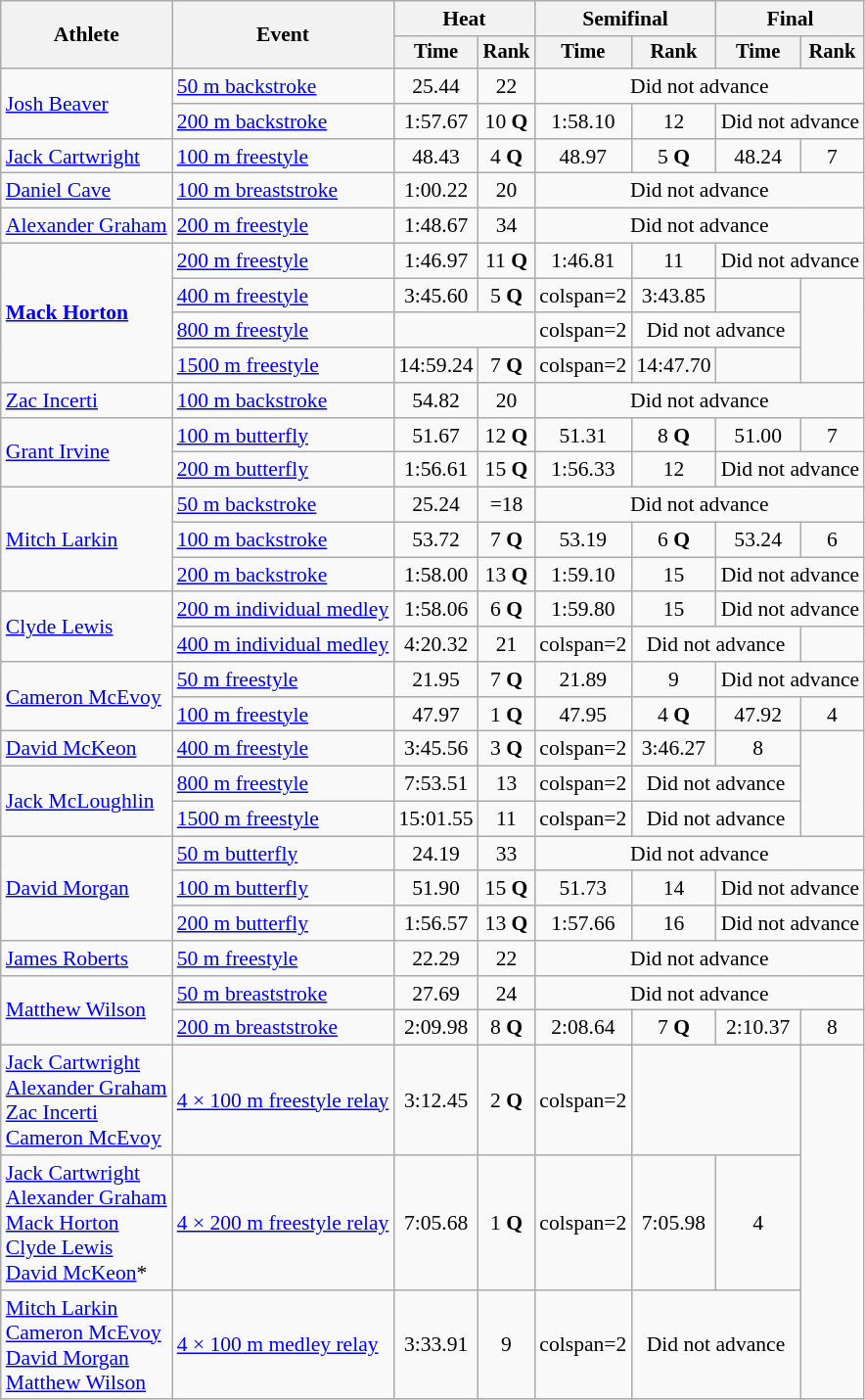<table class=wikitable style="font-size:90%">
<tr>
<th rowspan="2">Athlete</th>
<th rowspan="2">Event</th>
<th colspan="2">Heat</th>
<th colspan="2">Semifinal</th>
<th colspan="2">Final</th>
</tr>
<tr style="font-size:95%">
<th>Time</th>
<th>Rank</th>
<th>Time</th>
<th>Rank</th>
<th>Time</th>
<th>Rank</th>
</tr>
<tr align=center>
<td align=left rowspan=2><a href='#'>Josh Beaver</a></td>
<td align=left><a href='#'>50 m backstroke</a></td>
<td>25.44</td>
<td>22</td>
<td colspan=4>Did not advance</td>
</tr>
<tr align=center>
<td align=left><a href='#'>200 m backstroke</a></td>
<td>1:57.67</td>
<td>10 <strong>Q</strong></td>
<td>1:58.10</td>
<td>12</td>
<td colspan=2>Did not advance</td>
</tr>
<tr align=center>
<td align=left><a href='#'>Jack Cartwright</a></td>
<td align=left><a href='#'>100 m freestyle</a></td>
<td>48.43</td>
<td>4 <strong>Q</strong></td>
<td>48.97</td>
<td>5 <strong>Q</strong></td>
<td>48.24</td>
<td>7</td>
</tr>
<tr align=center>
<td align=left><a href='#'>Daniel Cave</a></td>
<td align=left><a href='#'>100 m breaststroke</a></td>
<td>1:00.22</td>
<td>20</td>
<td colspan=4>Did not advance</td>
</tr>
<tr align=center>
<td align=left><a href='#'>Alexander Graham</a></td>
<td align=left><a href='#'>200 m freestyle</a></td>
<td>1:48.67</td>
<td>34</td>
<td colspan=4>Did not advance</td>
</tr>
<tr align=center>
<td align=left rowspan=4><strong><a href='#'>Mack Horton</a></strong></td>
<td align=left><a href='#'>200 m freestyle</a></td>
<td>1:46.97</td>
<td>11 <strong>Q</strong></td>
<td>1:46.81</td>
<td>11</td>
<td colspan=2>Did not advance</td>
</tr>
<tr align=center>
<td align=left><a href='#'>400 m freestyle</a></td>
<td>3:45.60</td>
<td>5 <strong>Q</strong></td>
<td>colspan=2 </td>
<td>3:43.85</td>
<td></td>
</tr>
<tr align=center>
<td align=left><a href='#'>800 m freestyle</a></td>
<td colspan=2></td>
<td>colspan=2 </td>
<td colspan=2>Did not advance</td>
</tr>
<tr align=center>
<td align=left><a href='#'>1500 m freestyle</a></td>
<td>14:59.24</td>
<td>7 <strong>Q</strong></td>
<td>colspan=2 </td>
<td>14:47.70</td>
<td></td>
</tr>
<tr align=center>
<td align=left><a href='#'>Zac Incerti</a></td>
<td align=left><a href='#'>100 m backstroke</a></td>
<td>54.82</td>
<td>20</td>
<td colspan=4>Did not advance</td>
</tr>
<tr align=center>
<td align=left rowspan=2><a href='#'>Grant Irvine</a></td>
<td align=left><a href='#'>100 m butterfly</a></td>
<td>51.67</td>
<td>12 <strong>Q</strong></td>
<td>51.31</td>
<td>8 <strong>Q</strong></td>
<td>51.00</td>
<td>7</td>
</tr>
<tr align=center>
<td align=left><a href='#'>200 m butterfly</a></td>
<td>1:56.61</td>
<td>15 <strong>Q</strong></td>
<td>1:56.33</td>
<td>12</td>
<td colspan=2>Did not advance</td>
</tr>
<tr align=center>
<td align=left rowspan=3><a href='#'>Mitch Larkin</a></td>
<td align=left><a href='#'>50 m backstroke</a></td>
<td>25.24</td>
<td>=18</td>
<td colspan=4>Did not advance</td>
</tr>
<tr align=center>
<td align=left><a href='#'>100 m backstroke</a></td>
<td>53.72</td>
<td>7 <strong>Q</strong></td>
<td>53.19</td>
<td>6 <strong>Q</strong></td>
<td>53.24</td>
<td>6</td>
</tr>
<tr align=center>
<td align=left><a href='#'>200 m backstroke</a></td>
<td>1:58.00</td>
<td>13 <strong>Q</strong></td>
<td>1:59.10</td>
<td>15</td>
<td colspan=2>Did not advance</td>
</tr>
<tr align=center>
<td align=left rowspan=2><a href='#'>Clyde Lewis</a></td>
<td align=left><a href='#'>200 m individual medley</a></td>
<td>1:58.06</td>
<td>6 <strong>Q</strong></td>
<td>1:59.80</td>
<td>15</td>
<td colspan=2>Did not advance</td>
</tr>
<tr align=center>
<td align=left><a href='#'>400 m individual medley</a></td>
<td>4:20.32</td>
<td>21</td>
<td>colspan=2 </td>
<td colspan=2>Did not advance</td>
</tr>
<tr align=center>
<td align=left rowspan=2><a href='#'>Cameron McEvoy</a></td>
<td align=left><a href='#'>50 m freestyle</a></td>
<td>21.95</td>
<td>7 <strong>Q</strong></td>
<td>21.89</td>
<td>9</td>
<td colspan=2>Did not advance</td>
</tr>
<tr align=center>
<td align=left><a href='#'>100 m freestyle</a></td>
<td>47.97</td>
<td>1 <strong>Q</strong></td>
<td>47.95</td>
<td>4 <strong>Q</strong></td>
<td>47.92</td>
<td>4</td>
</tr>
<tr align=center>
<td align=left><a href='#'>David McKeon</a></td>
<td align=left><a href='#'>400 m freestyle</a></td>
<td>3:45.56</td>
<td>3 <strong>Q</strong></td>
<td>colspan=2 </td>
<td>3:46.27</td>
<td>8</td>
</tr>
<tr align=center>
<td align=left rowspan=2><a href='#'>Jack McLoughlin</a></td>
<td align=left><a href='#'>800 m freestyle</a></td>
<td>7:53.51</td>
<td>13</td>
<td>colspan=2 </td>
<td colspan=2>Did not advance</td>
</tr>
<tr align=center>
<td align=left><a href='#'>1500 m freestyle</a></td>
<td>15:01.55</td>
<td>11</td>
<td>colspan=2 </td>
<td colspan=2>Did not advance</td>
</tr>
<tr align=center>
<td align=left rowspan=3><a href='#'>David Morgan</a></td>
<td align=left><a href='#'>50 m butterfly</a></td>
<td>24.19</td>
<td>33</td>
<td colspan=4>Did not advance</td>
</tr>
<tr align=center>
<td align=left><a href='#'>100 m butterfly</a></td>
<td>51.90</td>
<td>15 <strong>Q</strong></td>
<td>51.73</td>
<td>14</td>
<td colspan=4>Did not advance</td>
</tr>
<tr align=center>
<td align=left><a href='#'>200 m butterfly</a></td>
<td>1:56.57</td>
<td>13 <strong>Q</strong></td>
<td>1:57.66</td>
<td>16</td>
<td colspan=2>Did not advance</td>
</tr>
<tr align=center>
<td align=left><a href='#'>James Roberts</a></td>
<td align=left><a href='#'>50 m freestyle</a></td>
<td>22.29</td>
<td>22</td>
<td colspan=4>Did not advance</td>
</tr>
<tr align=center>
<td align=left rowspan=2><a href='#'>Matthew Wilson</a></td>
<td align=left><a href='#'>50 m breaststroke</a></td>
<td>27.69</td>
<td>24</td>
<td colspan=4>Did not advance</td>
</tr>
<tr align=center>
<td align=left><a href='#'>200 m breaststroke</a></td>
<td>2:09.98</td>
<td>8 <strong>Q</strong></td>
<td>2:08.64</td>
<td>7 <strong>Q</strong></td>
<td>2:10.37</td>
<td>8</td>
</tr>
<tr align=center>
<td align=left><a href='#'>Jack Cartwright</a><br><a href='#'>Alexander Graham</a><br><a href='#'>Zac Incerti</a><br><a href='#'>Cameron McEvoy</a></td>
<td align=left><a href='#'>4 × 100 m freestyle relay</a></td>
<td>3:12.45</td>
<td>2 <strong>Q</strong></td>
<td>colspan=2 </td>
<td colspan=2></td>
</tr>
<tr align=center>
<td align=left><a href='#'>Jack Cartwright</a><br><a href='#'>Alexander Graham</a><br><a href='#'>Mack Horton</a><br><a href='#'>Clyde Lewis</a><br><a href='#'>David McKeon</a>*</td>
<td align=left><a href='#'>4 × 200 m freestyle relay</a></td>
<td>7:05.68</td>
<td>1 <strong>Q</strong></td>
<td>colspan=2 </td>
<td>7:05.98</td>
<td>4</td>
</tr>
<tr align=center>
<td align=left><a href='#'>Mitch Larkin</a><br><a href='#'>Cameron McEvoy</a><br><a href='#'>David Morgan</a><br><a href='#'>Matthew Wilson</a></td>
<td align=left><a href='#'>4 × 100 m medley relay</a></td>
<td>3:33.91</td>
<td>9</td>
<td>colspan=2 </td>
<td colspan=2>Did not advance</td>
</tr>
</table>
